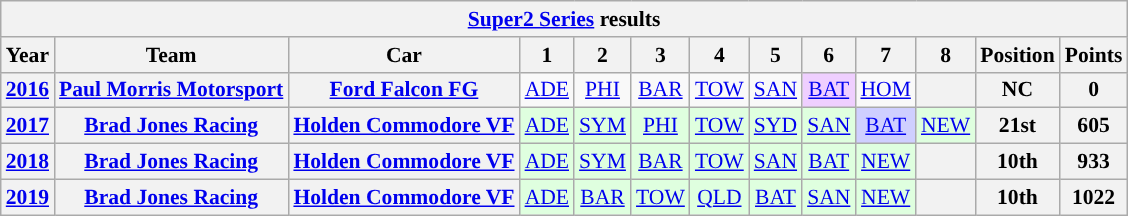<table class="wikitable" style="text-align:center; font-size:90%">
<tr>
<th colspan=45><a href='#'>Super2 Series</a> results</th>
</tr>
<tr>
<th>Year</th>
<th>Team</th>
<th>Car</th>
<th>1</th>
<th>2</th>
<th>3</th>
<th>4</th>
<th>5</th>
<th>6</th>
<th>7</th>
<th>8</th>
<th>Position</th>
<th>Points</th>
</tr>
<tr>
<th><a href='#'>2016</a></th>
<th><a href='#'>Paul Morris Motorsport</a></th>
<th><a href='#'>Ford Falcon FG</a></th>
<td><a href='#'>ADE</a></td>
<td><a href='#'>PHI</a></td>
<td><a href='#'>BAR</a></td>
<td><a href='#'>TOW</a></td>
<td><a href='#'>SAN</a></td>
<td style="background:#efcfff"><a href='#'>BAT</a><br></td>
<td><a href='#'>HOM</a></td>
<th></th>
<th>NC</th>
<th>0</th>
</tr>
<tr>
<th><a href='#'>2017</a></th>
<th><a href='#'>Brad Jones Racing</a></th>
<th><a href='#'>Holden Commodore VF</a></th>
<td style="background:#dfffdf"><a href='#'>ADE</a><br></td>
<td style="background:#dfffdf"><a href='#'>SYM</a><br></td>
<td style="background:#dfffdf"><a href='#'>PHI</a><br></td>
<td style="background:#dfffdf"><a href='#'>TOW</a><br></td>
<td style="background:#dfffdf"><a href='#'>SYD</a><br></td>
<td style="background:#dfffdf"><a href='#'>SAN</a><br></td>
<td style="background:#cfcfff"><a href='#'>BAT</a><br></td>
<td style="background:#dfffdf"><a href='#'>NEW</a><br></td>
<th>21st</th>
<th>605</th>
</tr>
<tr>
<th><a href='#'>2018</a></th>
<th><a href='#'>Brad Jones Racing</a></th>
<th><a href='#'>Holden Commodore VF</a></th>
<td style="background:#dfffdf"><a href='#'>ADE</a><br></td>
<td style="background:#dfffdf"><a href='#'>SYM</a><br></td>
<td style="background:#dfffdf"><a href='#'>BAR</a><br></td>
<td style="background:#dfffdf"><a href='#'>TOW</a><br></td>
<td style="background:#dfffdf"><a href='#'>SAN</a><br></td>
<td style="background:#dfffdf"><a href='#'>BAT</a><br></td>
<td style="background:#dfffdf"><a href='#'>NEW</a><br></td>
<th></th>
<th>10th</th>
<th>933</th>
</tr>
<tr>
<th><a href='#'>2019</a></th>
<th><a href='#'>Brad Jones Racing</a></th>
<th><a href='#'>Holden Commodore VF</a></th>
<td style="background:#dfffdf"><a href='#'>ADE</a><br></td>
<td style="background:#dfffdf"><a href='#'>BAR</a><br></td>
<td style="background:#dfffdf"><a href='#'>TOW</a><br></td>
<td style="background:#dfffdf"><a href='#'>QLD</a><br></td>
<td style="background:#dfffdf"><a href='#'>BAT</a><br></td>
<td style="background:#dfffdf"><a href='#'>SAN</a><br></td>
<td style="background:#dfffdf"><a href='#'>NEW</a><br></td>
<th></th>
<th>10th</th>
<th>1022</th>
</tr>
</table>
